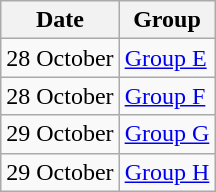<table class="wikitable">
<tr>
<th>Date</th>
<th>Group</th>
</tr>
<tr>
<td style="text-align:right;">28 October</td>
<td style="text-align:left;"><a href='#'>Group E</a></td>
</tr>
<tr>
<td style="text-align:right;">28 October</td>
<td style="text-align:left;"><a href='#'>Group F</a></td>
</tr>
<tr>
<td style="text-align:right;">29 October</td>
<td style="text-align:left;"><a href='#'>Group G</a></td>
</tr>
<tr>
<td style="text-align:right;">29 October</td>
<td style="text-align:left;"><a href='#'>Group H</a></td>
</tr>
</table>
